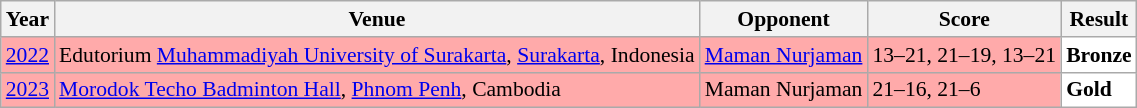<table class="sortable wikitable" style="font-size: 90%;">
<tr>
<th>Year</th>
<th>Venue</th>
<th>Opponent</th>
<th>Score</th>
<th>Result</th>
</tr>
<tr style="background:#FFAAAA">
<td align="center"><a href='#'>2022</a></td>
<td align="left">Edutorium <a href='#'>Muhammadiyah University of Surakarta</a>, <a href='#'>Surakarta</a>, Indonesia</td>
<td align="left"> <a href='#'>Maman Nurjaman</a></td>
<td align="left">13–21, 21–19, 13–21</td>
<td style="text-align:left; background:white"> <strong>Bronze</strong></td>
</tr>
<tr style="background:#FFAAAA">
<td align="center"><a href='#'>2023</a></td>
<td align="left"><a href='#'>Morodok Techo Badminton Hall</a>, <a href='#'>Phnom Penh</a>, Cambodia</td>
<td align="left"> Maman Nurjaman</td>
<td align="left">21–16, 21–6</td>
<td style="text-align:left; background:white"> <strong>Gold</strong></td>
</tr>
</table>
